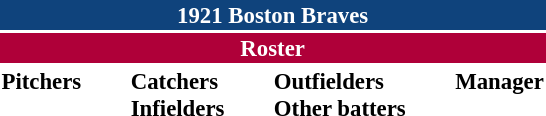<table class="toccolours" style="font-size: 95%;">
<tr>
<th colspan="10" style="background-color: #0f437c; color: white; text-align: center;">1921 Boston Braves</th>
</tr>
<tr>
<td colspan="10" style="background-color: #af0039; color: white; text-align: center;"><strong>Roster</strong></td>
</tr>
<tr>
<td valign="top"><strong>Pitchers</strong><br>










</td>
<td width="25px"></td>
<td valign="top"><strong>Catchers</strong><br>


<strong>Infielders</strong>




</td>
<td width="25px"></td>
<td valign="top"><strong>Outfielders</strong><br>




<strong>Other batters</strong>
</td>
<td width="25px"></td>
<td valign="top"><strong>Manager</strong><br></td>
</tr>
</table>
